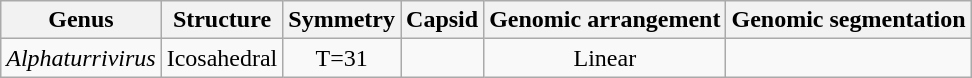<table class="wikitable sortable" style="text-align:center">
<tr>
<th>Genus</th>
<th>Structure</th>
<th>Symmetry</th>
<th>Capsid</th>
<th>Genomic arrangement</th>
<th>Genomic segmentation</th>
</tr>
<tr>
<td><em>Alphaturrivirus</em></td>
<td>Icosahedral</td>
<td>T=31</td>
<td></td>
<td>Linear</td>
<td></td>
</tr>
</table>
